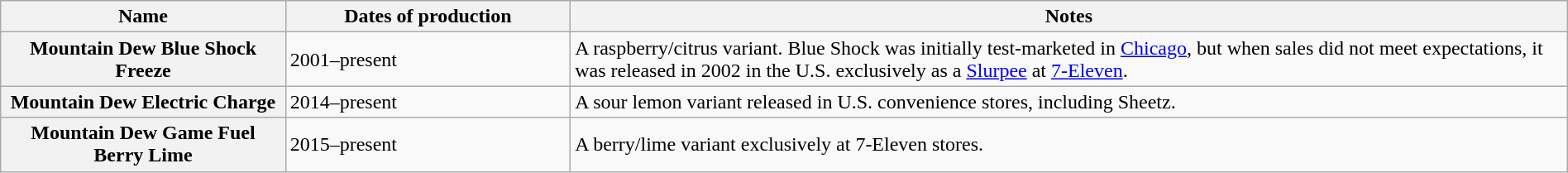<table class="wikitable" style="text-align:left; width:100%;">
<tr>
<th style="width:10%;">Name</th>
<th style="width:10%;">Dates of production</th>
<th style="width:35%;">Notes</th>
</tr>
<tr>
<th>Mountain Dew Blue Shock Freeze</th>
<td>2001–present</td>
<td>A raspberry/citrus variant. Blue Shock was initially test-marketed in <a href='#'>Chicago</a>, but when sales did not meet expectations, it was released in 2002 in the U.S. exclusively as a <a href='#'>Slurpee</a> at <a href='#'>7-Eleven</a>.</td>
</tr>
<tr>
<th>Mountain Dew Electric Charge</th>
<td>2014–present</td>
<td>A sour lemon variant released in U.S. convenience stores, including Sheetz.</td>
</tr>
<tr>
<th>Mountain Dew Game Fuel Berry Lime</th>
<td>2015–present</td>
<td>A berry/lime variant exclusively at 7-Eleven stores.</td>
</tr>
</table>
